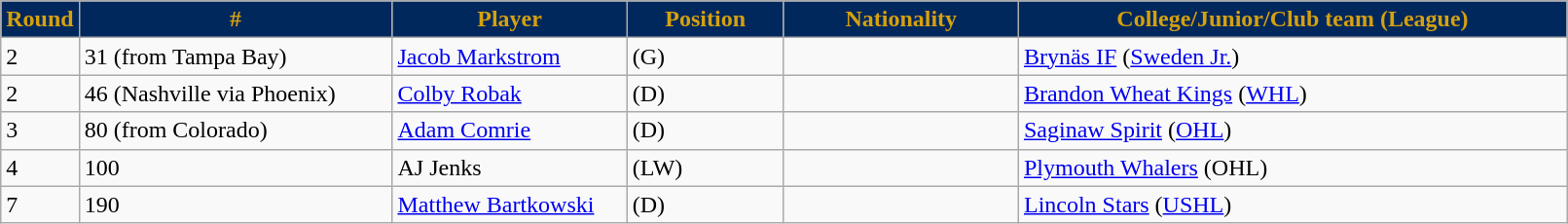<table class="wikitable">
<tr>
<th style="background:#01285D; color:#D6A10F" width="5%">Round</th>
<th style="background:#01285D; color:#D6A10F" width="20%">#</th>
<th style="background:#01285D; color:#D6A10F" width="15%">Player</th>
<th style="background:#01285D; color:#D6A10F" width="10%">Position</th>
<th style="background:#01285D; color:#D6A10F" width="15%">Nationality</th>
<th style="background:#01285D; color:#D6A10F" width="100%">College/Junior/Club team (League)</th>
</tr>
<tr>
<td>2</td>
<td>31 (from Tampa Bay)</td>
<td><a href='#'>Jacob Markstrom</a></td>
<td>(G)</td>
<td></td>
<td><a href='#'>Brynäs IF</a> (<a href='#'>Sweden Jr.</a>)</td>
</tr>
<tr>
<td>2</td>
<td>46 (Nashville via Phoenix)</td>
<td><a href='#'>Colby Robak</a></td>
<td>(D)</td>
<td></td>
<td><a href='#'>Brandon Wheat Kings</a> (<a href='#'>WHL</a>)</td>
</tr>
<tr>
<td>3</td>
<td>80 (from Colorado)</td>
<td><a href='#'>Adam Comrie</a></td>
<td>(D)</td>
<td></td>
<td><a href='#'>Saginaw Spirit</a> (<a href='#'>OHL</a>)</td>
</tr>
<tr>
<td>4</td>
<td>100</td>
<td>AJ Jenks</td>
<td>(LW)</td>
<td></td>
<td><a href='#'>Plymouth Whalers</a> (OHL)</td>
</tr>
<tr>
<td>7</td>
<td>190</td>
<td><a href='#'>Matthew Bartkowski</a></td>
<td>(D)</td>
<td></td>
<td><a href='#'>Lincoln Stars</a> (<a href='#'>USHL</a>)</td>
</tr>
</table>
